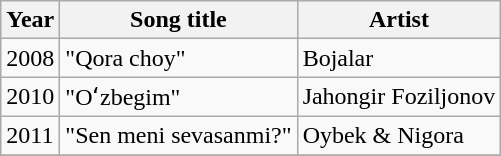<table class = "wikitable sortable">
<tr>
<th>Year</th>
<th>Song title</th>
<th>Artist</th>
</tr>
<tr>
<td rowspan=1>2008</td>
<td>"Qora choy"</td>
<td rowspan=1>Bojalar</td>
</tr>
<tr>
<td rowspan=1>2010</td>
<td>"Oʻzbegim"</td>
<td rowspan=1>Jahongir Foziljonov</td>
</tr>
<tr>
<td rowspan=1>2011</td>
<td>"Sen meni sevasanmi?"</td>
<td rowspan=1>Oybek & Nigora</td>
</tr>
<tr>
</tr>
</table>
